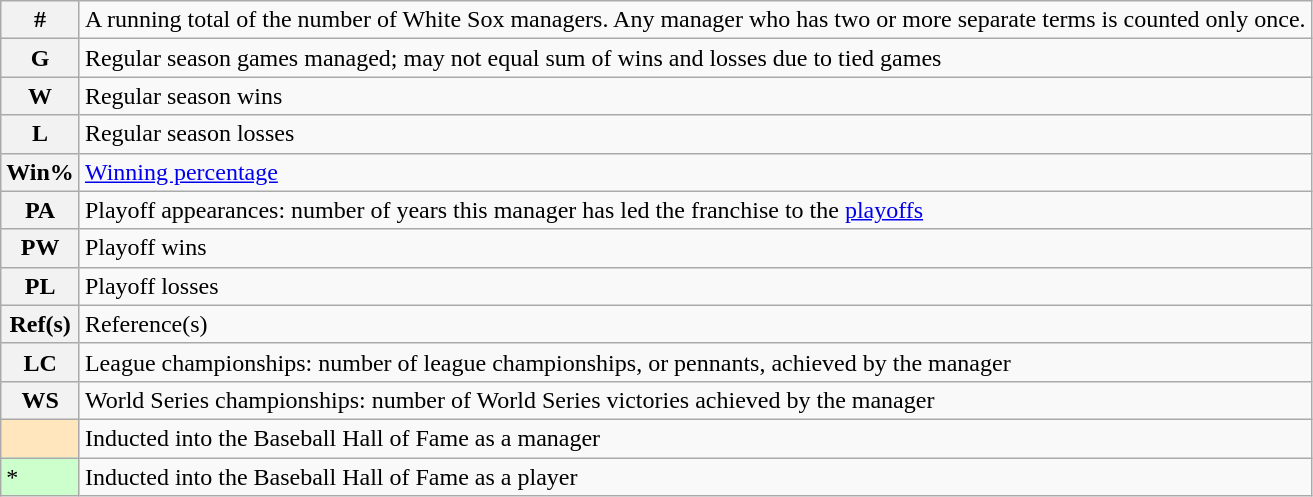<table class="wikitable" style="font-size:100%;">
<tr>
<th scope="row">#</th>
<td>A running total of the number of White Sox managers. Any manager who has two or more separate terms is counted only once.</td>
</tr>
<tr>
<th scope="row">G</th>
<td>Regular season games managed; may not equal sum of wins and losses due to tied games</td>
</tr>
<tr>
<th scope="row">W</th>
<td>Regular season wins</td>
</tr>
<tr>
<th scope="row">L</th>
<td>Regular season losses</td>
</tr>
<tr>
<th scope="row">Win%</th>
<td><a href='#'>Winning percentage</a></td>
</tr>
<tr>
<th scope="row">PA</th>
<td>Playoff appearances: number of years this manager has led the franchise to the <a href='#'>playoffs</a></td>
</tr>
<tr>
<th scope="row">PW</th>
<td>Playoff wins</td>
</tr>
<tr>
<th scope="row">PL</th>
<td>Playoff losses</td>
</tr>
<tr>
<th scope="row">Ref(s)</th>
<td>Reference(s)</td>
</tr>
<tr>
<th scope="row">LC</th>
<td>League championships: number of league championships, or pennants, achieved by the manager</td>
</tr>
<tr>
<th scope="row">WS</th>
<td>World Series championships: number of World Series victories achieved by the manager</td>
</tr>
<tr>
<td style="background-color:#ffe6bd"></td>
<td>Inducted into the Baseball Hall of Fame as a manager</td>
</tr>
<tr>
<td style="background-color:#ccffcc">*</td>
<td>Inducted into the Baseball Hall of Fame as a player</td>
</tr>
</table>
